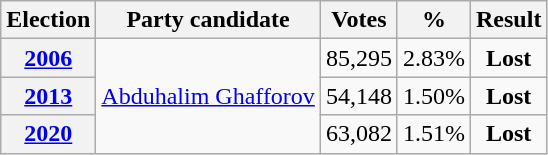<table class=wikitable style=text-align:center>
<tr>
<th>Election</th>
<th>Party candidate</th>
<th>Votes</th>
<th>%</th>
<th>Result</th>
</tr>
<tr>
<th><a href='#'>2006</a></th>
<td rowspan=3><a href='#'>Abduhalim Ghafforov</a></td>
<td>85,295</td>
<td>2.83%</td>
<td><strong>Lost</strong> </td>
</tr>
<tr>
<th><a href='#'>2013</a></th>
<td>54,148</td>
<td>1.50%</td>
<td><strong>Lost</strong> </td>
</tr>
<tr>
<th><a href='#'>2020</a></th>
<td>63,082</td>
<td>1.51%</td>
<td><strong>Lost</strong> </td>
</tr>
</table>
